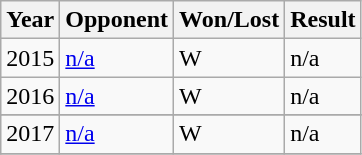<table class=wikitable>
<tr>
<th>Year</th>
<th>Opponent</th>
<th>Won/Lost</th>
<th>Result</th>
</tr>
<tr>
<td>2015</td>
<td><a href='#'>n/a</a></td>
<td>W</td>
<td>n/a</td>
</tr>
<tr>
<td>2016</td>
<td><a href='#'>n/a</a></td>
<td>W</td>
<td>n/a</td>
</tr>
<tr>
</tr>
<tr>
<td>2017</td>
<td><a href='#'>n/a</a></td>
<td>W</td>
<td>n/a</td>
</tr>
<tr>
</tr>
</table>
